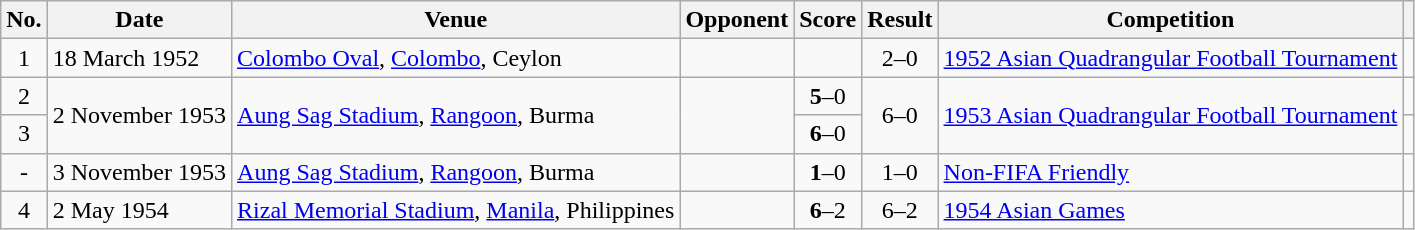<table class="wikitable plainrowheaders sortable">
<tr>
<th scope="col">No.</th>
<th scope="col">Date</th>
<th scope="col">Venue</th>
<th scope="col">Opponent</th>
<th scope="col">Score</th>
<th scope="col">Result</th>
<th scope="col">Competition</th>
<th scope="col" class="unsortable"></th>
</tr>
<tr>
<td align="center">1</td>
<td>18 March 1952</td>
<td><a href='#'>Colombo Oval</a>, <a href='#'>Colombo</a>, Ceylon</td>
<td></td>
<td align="center"></td>
<td align="center">2–0</td>
<td><a href='#'>1952 Asian Quadrangular Football Tournament</a></td>
<td></td>
</tr>
<tr>
<td align="center">2</td>
<td rowspan="2">2 November 1953</td>
<td rowspan="2"><a href='#'>Aung Sag Stadium</a>, <a href='#'>Rangoon</a>, Burma</td>
<td rowspan="2"></td>
<td align="center"><strong>5</strong>–0</td>
<td rowspan="2" align="center">6–0</td>
<td rowspan="2"><a href='#'>1953 Asian Quadrangular Football Tournament</a></td>
<td></td>
</tr>
<tr>
<td align="center">3</td>
<td align="center"><strong>6</strong>–0</td>
<td></td>
</tr>
<tr>
<td align="center">-</td>
<td>3 November 1953</td>
<td><a href='#'>Aung Sag Stadium</a>, <a href='#'>Rangoon</a>, Burma</td>
<td></td>
<td align="center"><strong>1</strong>–0</td>
<td align="center">1–0</td>
<td><a href='#'>Non-FIFA Friendly</a></td>
<td></td>
</tr>
<tr>
<td align="center">4</td>
<td>2 May 1954</td>
<td><a href='#'>Rizal Memorial Stadium</a>, <a href='#'>Manila</a>, Philippines</td>
<td></td>
<td align="center"><strong>6</strong>–2</td>
<td align="center">6–2</td>
<td><a href='#'>1954 Asian Games</a></td>
<td></td>
</tr>
</table>
